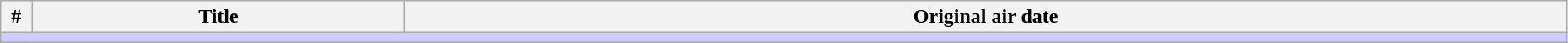<table class="wikitable" width="98%">
<tr>
<th width="2%">#</th>
<th>Title</th>
<th>Original air date</th>
</tr>
<tr>
<td colspan="125" bgcolor="#CCF"></td>
</tr>
<tr>
</tr>
</table>
